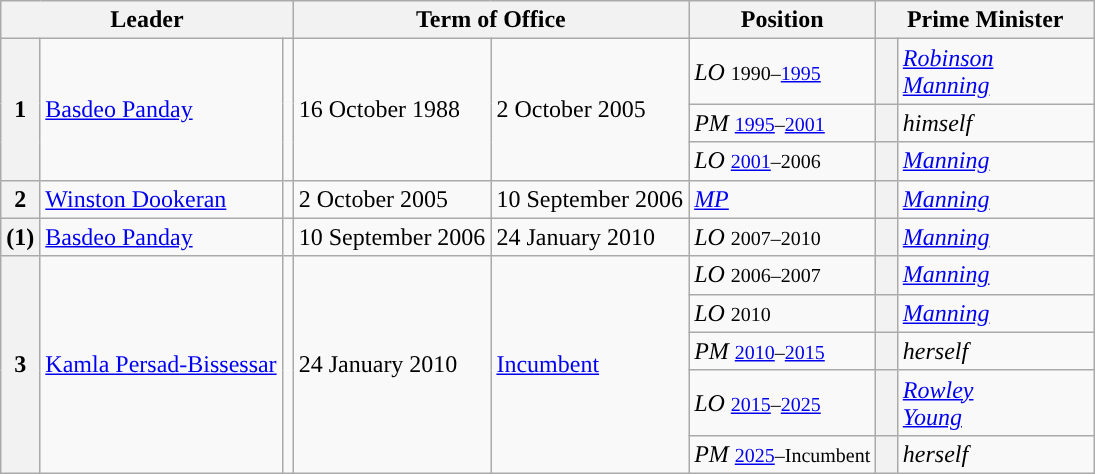<table class="wikitable">
<tr>
<th colspan="3">Leader</th>
<th colspan="2">Term of Office</th>
<th>Position</th>
<th colspan="2" style="width:20%;">Prime Minister</th>
</tr>
<tr>
<th rowspan="3" ! style="background-color: ">1</th>
<td rowspan="3"><a href='#'>Basdeo Panday</a></td>
<td rowspan="3"></td>
<td rowspan="3">16 October 1988</td>
<td rowspan="3">2 October 2005</td>
<td><em>LO</em> <small>1990–<a href='#'>1995</a></small></td>
<th style="background-color: "></th>
<td><a href='#'><em>Robinson</em></a><br><a href='#'><em>Manning</em></a></td>
</tr>
<tr>
<td><em>PM</em> <small><a href='#'>1995</a>–<a href='#'>2001</a></small></td>
<th style="background-color: "></th>
<td><em>himself</em></td>
</tr>
<tr>
<td><em>LO</em> <a href='#'><small>2001</small></a><small>–2006</small></td>
<th style="background-color: "></th>
<td><a href='#'><em>Manning</em></a></td>
</tr>
<tr>
<th style="background-color: ">2</th>
<td><a href='#'>Winston Dookeran</a></td>
<td></td>
<td>2 October 2005</td>
<td>10 September 2006</td>
<td><a href='#'><em>MP</em></a></td>
<th style="background-color: "></th>
<td><a href='#'><em>Manning</em></a></td>
</tr>
<tr>
<th style="background-color: ">(1)</th>
<td><a href='#'>Basdeo Panday</a></td>
<td></td>
<td>10 September 2006</td>
<td>24 January 2010</td>
<td><em>LO</em> <small>2007–2010</small></td>
<th style="background-color: "></th>
<td><a href='#'><em>Manning</em></a></td>
</tr>
<tr>
<th rowspan="5" style="background-color: ">3</th>
<td rowspan="5"><a href='#'>Kamla Persad-Bissessar</a></td>
<td rowspan="5"></td>
<td rowspan="5">24 January 2010</td>
<td rowspan="5"><a href='#'>Incumbent</a></td>
<td><em>LO</em> <small>2006–2007</small></td>
<th style="background-color: "></th>
<td><a href='#'><em>Manning</em></a></td>
</tr>
<tr>
<td><em>LO</em> <small>2010</small></td>
<th style="background-color: "></th>
<td><a href='#'><em>Manning</em></a></td>
</tr>
<tr>
<td><em>PM</em> <small><a href='#'>2010</a>–<a href='#'>2015</a></small></td>
<th style="background-color: "></th>
<td><em>herself</em></td>
</tr>
<tr>
<td><em>LO</em> <small><a href='#'>2015</a>–<a href='#'>2025</a></small></td>
<th style="background-color: "></th>
<td><a href='#'><em>Rowley</em></a><br><a href='#'><em>Young</em></a></td>
</tr>
<tr>
<td><em>PM</em> <small><a href='#'>2025</a>–Incumbent</small></td>
<th style="background-color: "></th>
<td><em>herself</em></td>
</tr>
</table>
